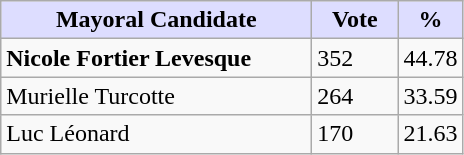<table class="wikitable">
<tr>
<th style="background:#ddf; width:200px;">Mayoral Candidate</th>
<th style="background:#ddf; width:50px;">Vote</th>
<th style="background:#ddf; width:30px;">%</th>
</tr>
<tr>
<td><strong>Nicole Fortier Levesque</strong></td>
<td>352</td>
<td>44.78</td>
</tr>
<tr>
<td>Murielle Turcotte</td>
<td>264</td>
<td>33.59</td>
</tr>
<tr>
<td>Luc Léonard</td>
<td>170</td>
<td>21.63</td>
</tr>
</table>
